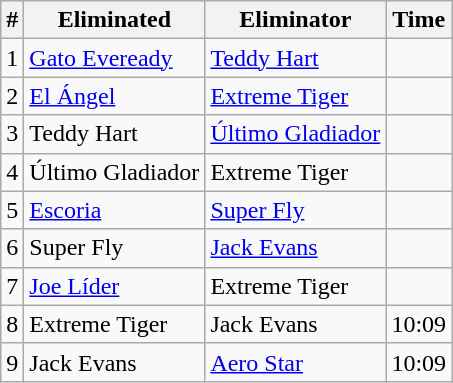<table class="wikitable sortable">
<tr>
<th>#</th>
<th>Eliminated</th>
<th>Eliminator</th>
<th>Time</th>
</tr>
<tr>
<td>1</td>
<td><a href='#'>Gato Eveready</a></td>
<td><a href='#'>Teddy Hart</a></td>
<td> </td>
</tr>
<tr>
<td>2</td>
<td><a href='#'>El Ángel</a></td>
<td><a href='#'>Extreme Tiger</a></td>
<td> </td>
</tr>
<tr>
<td>3</td>
<td>Teddy Hart</td>
<td><a href='#'>Último Gladiador</a></td>
<td> </td>
</tr>
<tr>
<td>4</td>
<td>Último Gladiador</td>
<td>Extreme Tiger</td>
<td> </td>
</tr>
<tr>
<td>5</td>
<td><a href='#'>Escoria</a></td>
<td><a href='#'>Super Fly</a></td>
<td> </td>
</tr>
<tr>
<td>6</td>
<td>Super Fly</td>
<td><a href='#'>Jack Evans</a></td>
<td> </td>
</tr>
<tr>
<td>7</td>
<td><a href='#'>Joe Líder</a></td>
<td>Extreme Tiger</td>
<td> </td>
</tr>
<tr>
<td>8</td>
<td>Extreme Tiger</td>
<td>Jack Evans</td>
<td>10:09</td>
</tr>
<tr>
<td>9</td>
<td>Jack Evans</td>
<td><a href='#'>Aero Star</a></td>
<td>10:09</td>
</tr>
</table>
